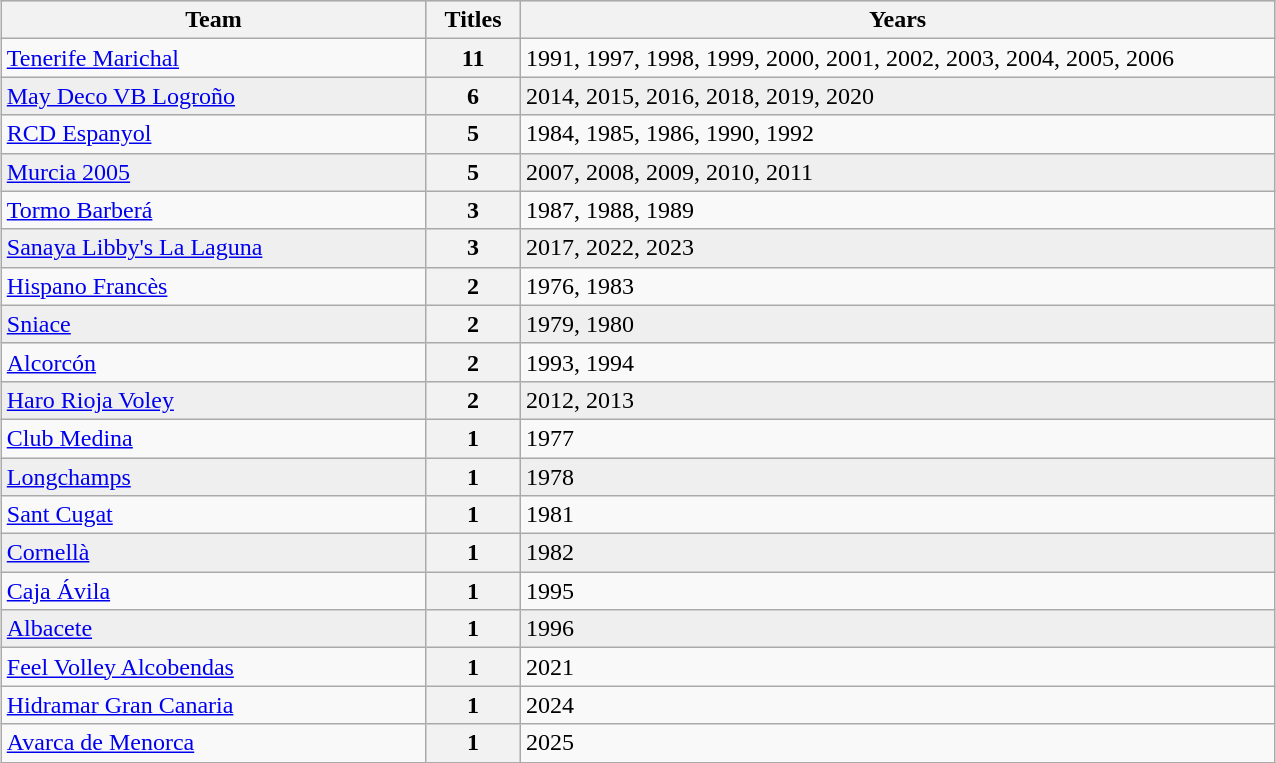<table class="wikitable"  style="margin:1em auto;" width=850>
<tr bgcolor=#CCCCCC>
<th width="250">Team</th>
<th width="50">Titles</th>
<th width="450">Years</th>
</tr>
<tr>
<td align=left> <a href='#'>Tenerife Marichal</a></td>
<th align=center>11</th>
<td>1991, 1997, 1998, 1999, 2000, 2001, 2002, 2003, 2004, 2005, 2006</td>
</tr>
<tr bgcolor=#EFEFEF>
<td align=left> <a href='#'>May Deco VB Logroño</a></td>
<th align=center>6</th>
<td>2014, 2015, 2016, 2018, 2019, 2020</td>
</tr>
<tr>
<td align=left> <a href='#'>RCD Espanyol</a></td>
<th align=center>5</th>
<td>1984, 1985, 1986, 1990, 1992</td>
</tr>
<tr bgcolor=#EFEFEF>
<td align=left> <a href='#'>Murcia 2005</a></td>
<th align=center>5</th>
<td>2007, 2008, 2009, 2010, 2011</td>
</tr>
<tr>
<td align=left> <a href='#'>Tormo Barberá</a></td>
<th align=center>3</th>
<td>1987, 1988, 1989</td>
</tr>
<tr bgcolor=#EFEFEF>
<td align=left> <a href='#'>Sanaya Libby's La Laguna</a></td>
<th align=center>3</th>
<td>2017, 2022, 2023</td>
</tr>
<tr>
<td align=left> <a href='#'>Hispano Francès</a></td>
<th align=center>2</th>
<td>1976, 1983</td>
</tr>
<tr bgcolor=#EFEFEF>
<td align=left> <a href='#'>Sniace</a></td>
<th align=center>2</th>
<td>1979, 1980</td>
</tr>
<tr>
<td align=left> <a href='#'>Alcorcón</a></td>
<th align=center>2</th>
<td>1993, 1994</td>
</tr>
<tr bgcolor=#EFEFEF>
<td align=left> <a href='#'>Haro Rioja Voley</a></td>
<th align=center>2</th>
<td>2012, 2013</td>
</tr>
<tr>
<td align=left> <a href='#'>Club Medina</a></td>
<th align=center>1</th>
<td>1977</td>
</tr>
<tr bgcolor=#EFEFEF>
<td align=left> <a href='#'>Longchamps</a></td>
<th align=center>1</th>
<td>1978</td>
</tr>
<tr>
<td align=left> <a href='#'>Sant Cugat</a></td>
<th align=center>1</th>
<td>1981</td>
</tr>
<tr bgcolor=#EFEFEF>
<td align=left> <a href='#'>Cornellà</a></td>
<th align=center>1</th>
<td>1982</td>
</tr>
<tr>
<td align=left> <a href='#'>Caja Ávila</a></td>
<th align=center>1</th>
<td>1995</td>
</tr>
<tr bgcolor=#EFEFEF>
<td align=left> <a href='#'>Albacete</a></td>
<th align=center>1</th>
<td>1996</td>
</tr>
<tr>
<td align=left> <a href='#'>Feel Volley Alcobendas</a></td>
<th align=center>1</th>
<td>2021</td>
</tr>
<tr>
<td align=left> <a href='#'>Hidramar Gran Canaria</a></td>
<th align=center>1</th>
<td>2024</td>
</tr>
<tr>
<td align=left> <a href='#'>Avarca de Menorca</a></td>
<th align=center>1</th>
<td>2025</td>
</tr>
</table>
